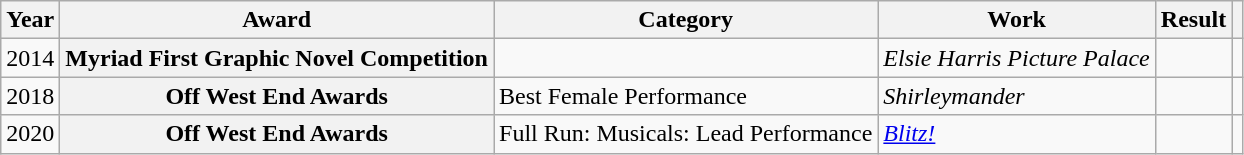<table class="wikitable sortable plainrowheaders">
<tr>
<th scope="col">Year</th>
<th scope="col">Award</th>
<th scope="col">Category</th>
<th scope="col">Work</th>
<th scope="col">Result</th>
<th scope="col"></th>
</tr>
<tr>
<td>2014</td>
<th scope="row">Myriad First Graphic Novel Competition</th>
<td></td>
<td><em>Elsie Harris Picture Palace</em></td>
<td></td>
<td></td>
</tr>
<tr>
<td>2018</td>
<th scope="row">Off West End Awards</th>
<td>Best Female Performance</td>
<td><em>Shirleymander</em></td>
<td></td>
<td></td>
</tr>
<tr>
<td>2020</td>
<th scope="row">Off West End Awards</th>
<td>Full Run: Musicals: Lead Performance</td>
<td><em><a href='#'>Blitz!</a></em></td>
<td></td>
<td></td>
</tr>
</table>
